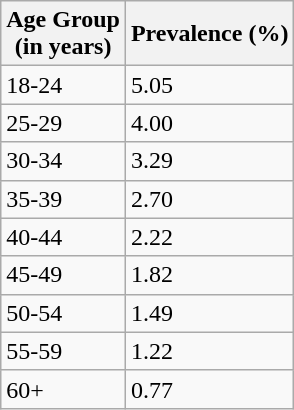<table class="wikitable">
<tr>
<th>Age Group<br>(in years)</th>
<th>Prevalence (%)</th>
</tr>
<tr>
<td>18-24</td>
<td>5.05</td>
</tr>
<tr>
<td>25-29</td>
<td>4.00</td>
</tr>
<tr>
<td>30-34</td>
<td>3.29</td>
</tr>
<tr>
<td>35-39</td>
<td>2.70</td>
</tr>
<tr>
<td>40-44</td>
<td>2.22</td>
</tr>
<tr>
<td>45-49</td>
<td>1.82</td>
</tr>
<tr>
<td>50-54</td>
<td>1.49</td>
</tr>
<tr>
<td>55-59</td>
<td>1.22</td>
</tr>
<tr>
<td>60+</td>
<td>0.77</td>
</tr>
</table>
